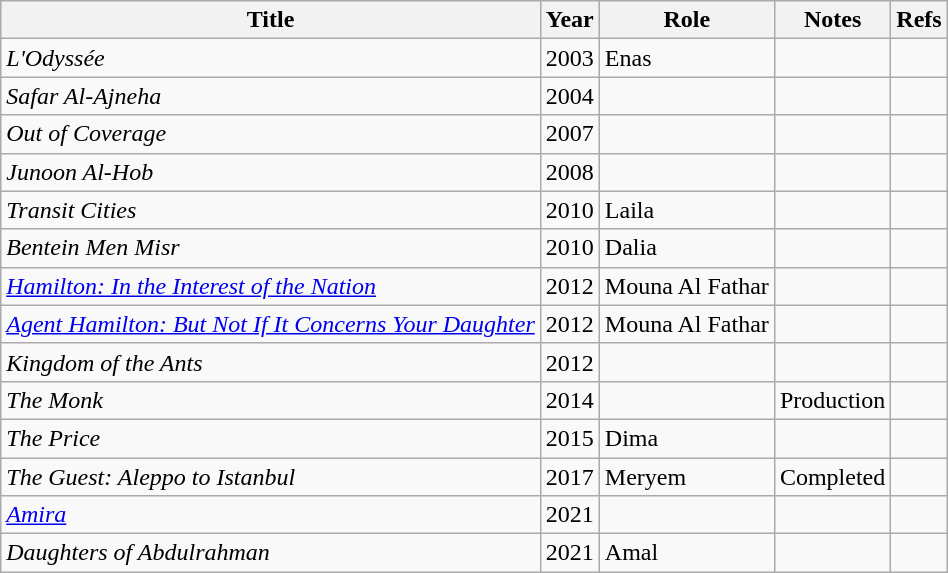<table class="wikitable sortable">
<tr>
<th>Title</th>
<th>Year</th>
<th>Role</th>
<th>Notes</th>
<th>Refs</th>
</tr>
<tr>
<td><em>L'Odyssée</em></td>
<td align=center>2003</td>
<td>Enas</td>
<td></td>
<td align=center></td>
</tr>
<tr>
<td><em>Safar Al-Ajneha</em></td>
<td align=center>2004</td>
<td></td>
<td></td>
<td align=center></td>
</tr>
<tr>
<td><em>Out of Coverage</em></td>
<td align=center>2007</td>
<td></td>
<td></td>
<td align=center></td>
</tr>
<tr>
<td><em>Junoon Al-Hob</em></td>
<td align=center>2008</td>
<td></td>
<td></td>
<td align=center></td>
</tr>
<tr>
<td><em>Transit Cities</em></td>
<td align=center>2010</td>
<td>Laila</td>
<td></td>
<td align=center></td>
</tr>
<tr>
<td><em>Bentein Men Misr</em></td>
<td align=center>2010</td>
<td>Dalia</td>
<td></td>
<td align=center></td>
</tr>
<tr>
<td><em><a href='#'>Hamilton: In the Interest of the Nation</a></em></td>
<td align=center>2012</td>
<td>Mouna Al Fathar</td>
<td></td>
<td align=center></td>
</tr>
<tr>
<td><em><a href='#'>Agent Hamilton: But Not If It Concerns Your Daughter</a></em></td>
<td align=center>2012</td>
<td>Mouna Al Fathar</td>
<td></td>
<td align=center></td>
</tr>
<tr>
<td><em>Kingdom of the Ants</em></td>
<td align=center>2012</td>
<td></td>
<td></td>
<td align=center></td>
</tr>
<tr>
<td><em>The Monk</em></td>
<td align=center>2014</td>
<td></td>
<td>Production</td>
<td align=center></td>
</tr>
<tr>
<td><em>The Price</em></td>
<td align=center>2015</td>
<td>Dima</td>
<td></td>
<td align=center></td>
</tr>
<tr>
<td><em>The Guest: Aleppo to Istanbul</em></td>
<td align=center>2017</td>
<td>Meryem</td>
<td>Completed</td>
<td align=center></td>
</tr>
<tr>
<td><em><a href='#'>Amira</a></em></td>
<td align=center>2021</td>
<td></td>
<td></td>
<td></td>
</tr>
<tr>
<td><em>Daughters of Abdulrahman</em></td>
<td align=center>2021</td>
<td>Amal</td>
<td></td>
<td></td>
</tr>
</table>
